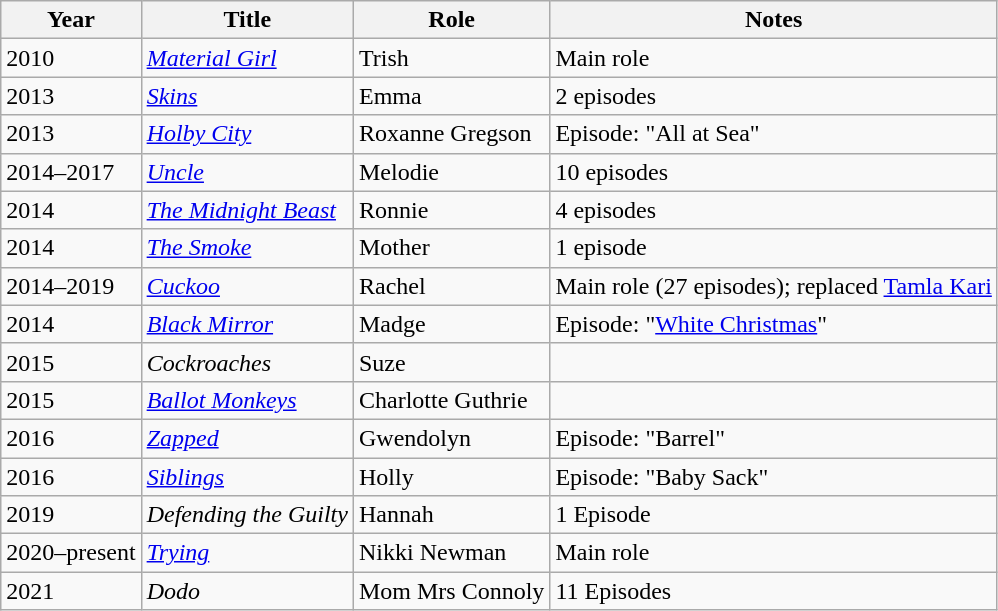<table class="wikitable sortable">
<tr>
<th>Year</th>
<th>Title</th>
<th>Role</th>
<th>Notes</th>
</tr>
<tr>
<td>2010</td>
<td><em><a href='#'>Material Girl</a></em></td>
<td>Trish</td>
<td>Main role</td>
</tr>
<tr>
<td>2013</td>
<td><em><a href='#'>Skins</a></em></td>
<td>Emma</td>
<td>2 episodes</td>
</tr>
<tr>
<td>2013</td>
<td><em><a href='#'>Holby City</a></em></td>
<td>Roxanne Gregson</td>
<td>Episode: "All at Sea"</td>
</tr>
<tr>
<td>2014–2017</td>
<td><em><a href='#'>Uncle</a></em></td>
<td>Melodie</td>
<td>10 episodes</td>
</tr>
<tr>
<td>2014</td>
<td><em><a href='#'>The Midnight Beast</a></em></td>
<td>Ronnie</td>
<td>4 episodes</td>
</tr>
<tr>
<td>2014</td>
<td><em><a href='#'>The Smoke</a></em></td>
<td>Mother</td>
<td>1 episode</td>
</tr>
<tr>
<td>2014–2019</td>
<td><em><a href='#'>Cuckoo</a></em></td>
<td>Rachel</td>
<td>Main role (27 episodes); replaced <a href='#'>Tamla Kari</a></td>
</tr>
<tr>
<td>2014</td>
<td><em><a href='#'>Black Mirror</a></em></td>
<td>Madge</td>
<td>Episode: "<a href='#'>White Christmas</a>"</td>
</tr>
<tr>
<td>2015</td>
<td><em>Cockroaches</em></td>
<td>Suze</td>
<td></td>
</tr>
<tr>
<td>2015</td>
<td><em><a href='#'>Ballot Monkeys</a></em></td>
<td>Charlotte Guthrie</td>
<td></td>
</tr>
<tr>
<td>2016</td>
<td><em><a href='#'>Zapped</a></em></td>
<td>Gwendolyn</td>
<td>Episode: "Barrel"</td>
</tr>
<tr>
<td>2016</td>
<td><em><a href='#'>Siblings</a></em></td>
<td>Holly</td>
<td>Episode: "Baby Sack"</td>
</tr>
<tr>
<td>2019</td>
<td><em>Defending the Guilty</em></td>
<td>Hannah</td>
<td>1 Episode</td>
</tr>
<tr>
<td>2020–present</td>
<td><em><a href='#'>Trying</a></em></td>
<td>Nikki Newman</td>
<td>Main role</td>
</tr>
<tr>
<td>2021</td>
<td><em>Dodo</em></td>
<td>Mom Mrs Connoly</td>
<td>11 Episodes</td>
</tr>
</table>
